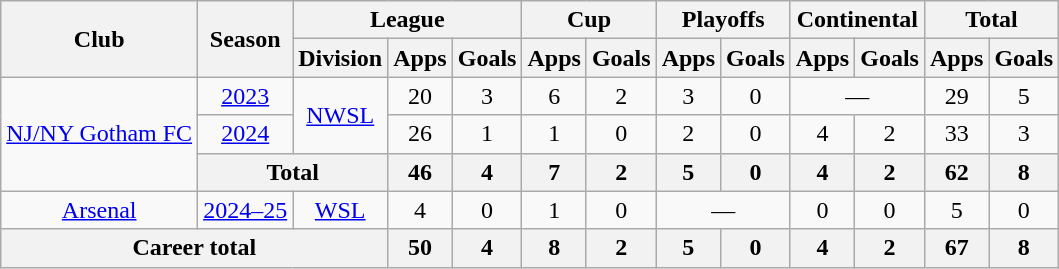<table class="wikitable" style="text-align: center;">
<tr>
<th rowspan=2 scope="col">Club</th>
<th rowspan=2 scope="col">Season</th>
<th colspan=3 scope="col">League</th>
<th colspan=2 scope="col">Cup</th>
<th colspan=2 scope="col">Playoffs</th>
<th colspan=2 scope="col">Continental</th>
<th colspan=2 scope="col">Total</th>
</tr>
<tr>
<th>Division</th>
<th>Apps</th>
<th>Goals</th>
<th>Apps</th>
<th>Goals</th>
<th>Apps</th>
<th>Goals</th>
<th>Apps</th>
<th>Goals</th>
<th>Apps</th>
<th>Goals</th>
</tr>
<tr>
<td rowspan="3"><a href='#'>NJ/NY Gotham FC</a></td>
<td><a href='#'>2023</a></td>
<td rowspan="2"><a href='#'>NWSL</a></td>
<td>20</td>
<td>3</td>
<td>6</td>
<td>2</td>
<td>3</td>
<td>0</td>
<td colspan="2">—</td>
<td>29</td>
<td>5</td>
</tr>
<tr>
<td><a href='#'>2024</a></td>
<td>26</td>
<td>1</td>
<td>1</td>
<td>0</td>
<td>2</td>
<td>0</td>
<td>4</td>
<td>2</td>
<td>33</td>
<td>3</td>
</tr>
<tr>
<th colspan=2>Total</th>
<th>46</th>
<th>4</th>
<th>7</th>
<th>2</th>
<th>5</th>
<th>0</th>
<th>4</th>
<th>2</th>
<th>62</th>
<th>8</th>
</tr>
<tr>
<td><a href='#'>Arsenal</a></td>
<td><a href='#'>2024–25</a></td>
<td><a href='#'>WSL</a></td>
<td>4</td>
<td>0</td>
<td>1</td>
<td>0</td>
<td colspan="2">—</td>
<td>0</td>
<td>0</td>
<td>5</td>
<td>0</td>
</tr>
<tr>
<th colspan=3>Career total</th>
<th>50</th>
<th>4</th>
<th>8</th>
<th>2</th>
<th>5</th>
<th>0</th>
<th>4</th>
<th>2</th>
<th>67</th>
<th>8</th>
</tr>
</table>
